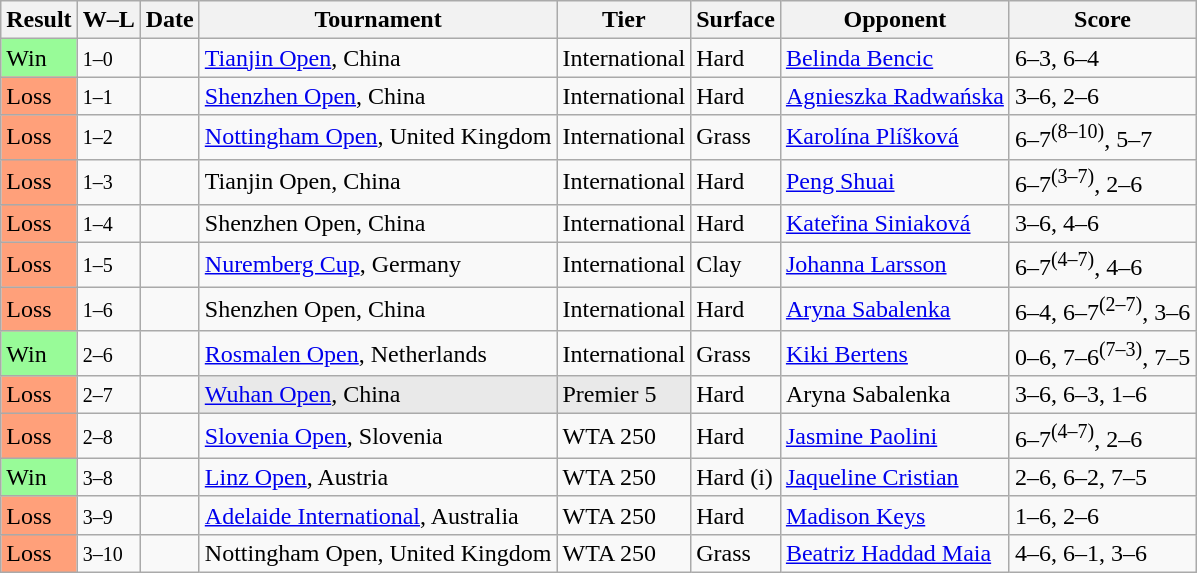<table class="sortable wikitable">
<tr>
<th>Result</th>
<th class="unsortable">W–L</th>
<th>Date</th>
<th>Tournament</th>
<th>Tier</th>
<th>Surface</th>
<th>Opponent</th>
<th class="unsortable">Score</th>
</tr>
<tr>
<td style="background:#98fb98;">Win</td>
<td><small>1–0</small></td>
<td><a href='#'></a></td>
<td><a href='#'>Tianjin Open</a>, China</td>
<td>International</td>
<td>Hard</td>
<td> <a href='#'>Belinda Bencic</a></td>
<td>6–3, 6–4</td>
</tr>
<tr>
<td style="background:#ffa07a;">Loss</td>
<td><small>1–1</small></td>
<td><a href='#'></a></td>
<td><a href='#'>Shenzhen Open</a>, China</td>
<td>International</td>
<td>Hard</td>
<td> <a href='#'>Agnieszka Radwańska</a></td>
<td>3–6, 2–6</td>
</tr>
<tr>
<td style="background:#ffa07a;">Loss</td>
<td><small>1–2</small></td>
<td><a href='#'></a></td>
<td><a href='#'>Nottingham Open</a>, United Kingdom</td>
<td>International</td>
<td>Grass</td>
<td> <a href='#'>Karolína Plíšková</a></td>
<td>6–7<sup>(8–10)</sup>, 5–7</td>
</tr>
<tr>
<td style="background:#ffa07a;">Loss</td>
<td><small>1–3</small></td>
<td><a href='#'></a></td>
<td>Tianjin Open, China</td>
<td>International</td>
<td>Hard</td>
<td> <a href='#'>Peng Shuai</a></td>
<td>6–7<sup>(3–7)</sup>, 2–6</td>
</tr>
<tr>
<td style="background:#ffa07a;">Loss</td>
<td><small>1–4</small></td>
<td><a href='#'></a></td>
<td>Shenzhen Open, China</td>
<td>International</td>
<td>Hard</td>
<td> <a href='#'>Kateřina Siniaková</a></td>
<td>3–6, 4–6</td>
</tr>
<tr>
<td style="background:#ffa07a;">Loss</td>
<td><small>1–5</small></td>
<td><a href='#'></a></td>
<td><a href='#'>Nuremberg Cup</a>, Germany</td>
<td>International</td>
<td>Clay</td>
<td> <a href='#'>Johanna Larsson</a></td>
<td>6–7<sup>(4–7)</sup>, 4–6</td>
</tr>
<tr>
<td style="background:#ffa07a;">Loss</td>
<td><small>1–6</small></td>
<td><a href='#'></a></td>
<td>Shenzhen Open, China</td>
<td>International</td>
<td>Hard</td>
<td> <a href='#'>Aryna Sabalenka</a></td>
<td>6–4, 6–7<sup>(2–7)</sup>, 3–6</td>
</tr>
<tr>
<td style="background:#98fb98;">Win</td>
<td><small>2–6</small></td>
<td><a href='#'></a></td>
<td><a href='#'>Rosmalen Open</a>, Netherlands</td>
<td>International</td>
<td>Grass</td>
<td> <a href='#'>Kiki Bertens</a></td>
<td>0–6, 7–6<sup>(7–3)</sup>, 7–5</td>
</tr>
<tr>
<td style="background:#ffa07a;">Loss</td>
<td><small>2–7</small></td>
<td><a href='#'></a></td>
<td style="background:#e9e9e9;"><a href='#'>Wuhan Open</a>, China</td>
<td style="background:#e9e9e9;">Premier 5</td>
<td>Hard</td>
<td> Aryna Sabalenka</td>
<td>3–6, 6–3, 1–6</td>
</tr>
<tr>
<td style="background:#ffa07a;">Loss</td>
<td><small>2–8</small></td>
<td><a href='#'></a></td>
<td><a href='#'>Slovenia Open</a>, Slovenia</td>
<td>WTA 250</td>
<td>Hard</td>
<td> <a href='#'>Jasmine Paolini</a></td>
<td>6–7<sup>(4–7)</sup>, 2–6</td>
</tr>
<tr>
<td style="background:#98fb98;">Win</td>
<td><small>3–8</small></td>
<td><a href='#'></a></td>
<td><a href='#'>Linz Open</a>, Austria</td>
<td>WTA 250</td>
<td>Hard (i)</td>
<td> <a href='#'>Jaqueline Cristian</a></td>
<td>2–6, 6–2, 7–5</td>
</tr>
<tr>
<td bgcolor=ffa07a>Loss</td>
<td><small>3–9</small></td>
<td><a href='#'></a></td>
<td><a href='#'>Adelaide International</a>, Australia</td>
<td>WTA 250</td>
<td>Hard</td>
<td> <a href='#'>Madison Keys</a></td>
<td>1–6, 2–6</td>
</tr>
<tr>
<td style="background:#ffa07a;">Loss</td>
<td><small>3–10</small></td>
<td><a href='#'></a></td>
<td>Nottingham Open, United Kingdom</td>
<td>WTA 250</td>
<td>Grass</td>
<td> <a href='#'>Beatriz Haddad Maia</a></td>
<td>4–6, 6–1, 3–6</td>
</tr>
</table>
